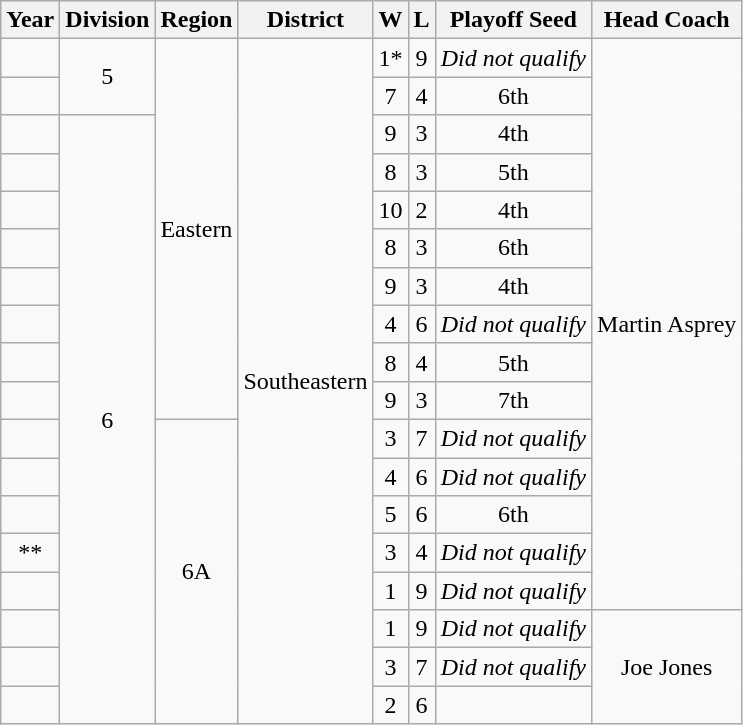<table class=wikitable style="text-align:center;">
<tr>
<th rowspan=1>Year</th>
<th rowspan=1>Division</th>
<th rowspan=1>Region</th>
<th rowspan=1>District</th>
<th rowspan=1>W</th>
<th rowspan=1>L</th>
<th rowspan=1>Playoff Seed</th>
<th rowspan=1>Head Coach</th>
</tr>
<tr>
<td></td>
<td rowspan=2>5</td>
<td rowspan=10>Eastern</td>
<td rowspan=18>Southeastern</td>
<td>1*</td>
<td>9</td>
<td><em>Did not qualify</em></td>
<td rowspan="15">Martin Asprey</td>
</tr>
<tr>
<td></td>
<td>7</td>
<td>4</td>
<td>6th</td>
</tr>
<tr>
<td></td>
<td rowspan="16">6</td>
<td>9</td>
<td>3</td>
<td>4th</td>
</tr>
<tr>
<td></td>
<td>8</td>
<td>3</td>
<td>5th</td>
</tr>
<tr>
<td></td>
<td>10</td>
<td>2</td>
<td>4th</td>
</tr>
<tr>
<td></td>
<td>8</td>
<td>3</td>
<td>6th</td>
</tr>
<tr>
<td></td>
<td>9</td>
<td>3</td>
<td>4th</td>
</tr>
<tr>
<td></td>
<td>4</td>
<td>6</td>
<td><em>Did not qualify</em></td>
</tr>
<tr>
<td></td>
<td>8</td>
<td>4</td>
<td>5th</td>
</tr>
<tr>
<td></td>
<td>9</td>
<td>3</td>
<td>7th</td>
</tr>
<tr>
<td></td>
<td rowspan="8">6A</td>
<td>3</td>
<td>7</td>
<td><em>Did not qualify</em></td>
</tr>
<tr>
<td></td>
<td>4</td>
<td>6</td>
<td><em>Did not qualify</em></td>
</tr>
<tr>
<td></td>
<td>5</td>
<td>6</td>
<td>6th</td>
</tr>
<tr>
<td>**</td>
<td>3</td>
<td>4</td>
<td><em>Did not qualify</em></td>
</tr>
<tr>
<td></td>
<td>1</td>
<td>9</td>
<td><em>Did not qualify</em></td>
</tr>
<tr>
<td></td>
<td>1</td>
<td>9</td>
<td><em>Did not qualify</em></td>
<td rowspan="3">Joe Jones</td>
</tr>
<tr>
<td></td>
<td>3</td>
<td>7</td>
<td><em>Did not qualify</em></td>
</tr>
<tr>
<td></td>
<td>2</td>
<td>6</td>
<td></td>
</tr>
</table>
